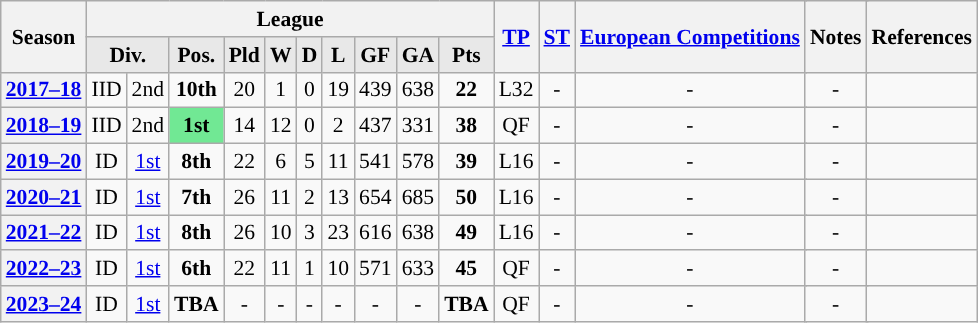<table class="wikitable" style="font-size:90%; text-align: center;  height: 50px;">
<tr>
<th rowspan="2">Season</th>
<th colspan="10">League</th>
<th align=center rowspan="2"><a href='#'>TP</a></th>
<th align=center rowspan="2"><a href='#'>ST</a></th>
<th colspan="2" rowspan="2"><a href='#'>European Competitions</a></th>
<th colspan="2" rowspan="2">Notes</th>
<th rowspan="2">References</th>
</tr>
<tr>
<td colspan="2" bgcolor="#E8E8E8"><strong>Div.</strong><br></td>
<td bgcolor="#E8E8E8"><strong>Pos.</strong></td>
<td bgcolor="#E8E8E8"><strong>Pld</strong></td>
<td bgcolor="#E8E8E8"><strong>W</strong></td>
<td bgcolor="#E8E8E8"><strong>D</strong></td>
<td bgcolor="#E8E8E8"><strong>L</strong></td>
<td bgcolor="#E8E8E8"><strong>GF</strong></td>
<td bgcolor="#E8E8E8"><strong>GA</strong></td>
<td bgcolor="#E8E8E8"><strong>Pts</strong></td>
</tr>
<tr>
<th><a href='#'>2017–18</a></th>
<td>IID</td>
<td>2nd</td>
<td><strong>10th</strong></td>
<td>20</td>
<td>1</td>
<td>0</td>
<td>19</td>
<td>439</td>
<td>638</td>
<td><strong>22</strong></td>
<td>L32</td>
<td>-</td>
<td colspan="2">-</td>
<td colspan="2">-</td>
<td></td>
</tr>
<tr>
<th><a href='#'>2018–19</a></th>
<td>IID</td>
<td>2nd</td>
<td bgcolor="#71e894"><strong>1st</strong></td>
<td>14</td>
<td>12</td>
<td>0</td>
<td>2</td>
<td>437</td>
<td>331</td>
<td><strong>38</strong></td>
<td>QF</td>
<td>-</td>
<td colspan="2">-</td>
<td colspan="2">-</td>
<td></td>
</tr>
<tr>
<th><a href='#'>2019–20</a></th>
<td>ID</td>
<td><a href='#'>1st</a></td>
<td><strong>8th</strong></td>
<td>22</td>
<td>6</td>
<td>5</td>
<td>11</td>
<td>541</td>
<td>578</td>
<td><strong>39</strong></td>
<td>L16</td>
<td>-</td>
<td colspan="2">-</td>
<td colspan="2">-</td>
<td></td>
</tr>
<tr>
<th><a href='#'>2020–21</a></th>
<td>ID</td>
<td><a href='#'>1st</a></td>
<td><strong>7th</strong></td>
<td>26</td>
<td>11</td>
<td>2</td>
<td>13</td>
<td>654</td>
<td>685</td>
<td><strong>50</strong></td>
<td>L16</td>
<td>-</td>
<td colspan="2">-</td>
<td colspan="2">-</td>
<td></td>
</tr>
<tr>
<th><a href='#'>2021–22</a></th>
<td>ID</td>
<td><a href='#'>1st</a></td>
<td><strong>8th</strong></td>
<td>26</td>
<td>10</td>
<td>3</td>
<td>23</td>
<td>616</td>
<td>638</td>
<td><strong>49</strong></td>
<td>L16</td>
<td>-</td>
<td colspan="2">-</td>
<td colspan="2">-</td>
<td></td>
</tr>
<tr>
<th><a href='#'>2022–23</a></th>
<td>ID</td>
<td><a href='#'>1st</a></td>
<td><strong>6th</strong></td>
<td>22</td>
<td>11</td>
<td>1</td>
<td>10</td>
<td>571</td>
<td>633</td>
<td><strong>45</strong></td>
<td>QF</td>
<td>-</td>
<td colspan="2">-</td>
<td colspan="2">-</td>
<td></td>
</tr>
<tr>
<th><a href='#'>2023–24</a></th>
<td>ID</td>
<td><a href='#'>1st</a></td>
<td><strong>TBA</strong></td>
<td>-</td>
<td>-</td>
<td>-</td>
<td>-</td>
<td>-</td>
<td>-</td>
<td><strong>TBA</strong></td>
<td>QF</td>
<td>-</td>
<td colspan="2">-</td>
<td colspan="2">-</td>
<td></td>
</tr>
</table>
